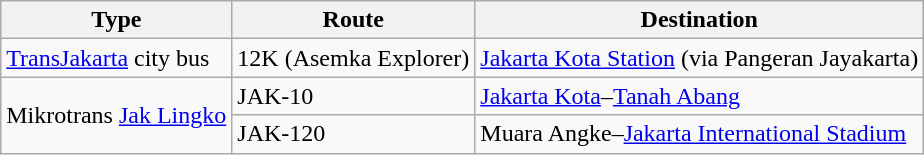<table class="wikitable">
<tr>
<th>Type</th>
<th>Route</th>
<th>Destination</th>
</tr>
<tr>
<td><a href='#'>TransJakarta</a> city bus</td>
<td>12K (Asemka Explorer)</td>
<td><a href='#'>Jakarta Kota Station</a> (via Pangeran Jayakarta)</td>
</tr>
<tr>
<td rowspan="2">Mikrotrans <a href='#'>Jak Lingko</a></td>
<td>JAK-10</td>
<td><a href='#'>Jakarta Kota</a>–<a href='#'>Tanah Abang</a></td>
</tr>
<tr>
<td>JAK-120</td>
<td>Muara Angke–<a href='#'>Jakarta International Stadium</a></td>
</tr>
</table>
